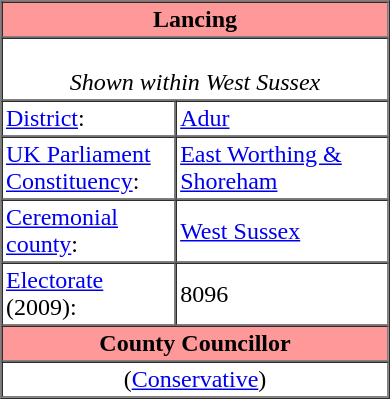<table class="vcard" border=1 cellpadding=2 cellspacing=0 align=right width=260 style=margin-left:0.5em;>
<tr>
<th class="fn org" colspan=2 align=center bgcolor="#ff9999"><strong>Lancing</strong></th>
</tr>
<tr>
<td colspan=2 align=center><br><em>Shown within West Sussex</em></td>
</tr>
<tr class="note">
<td width="45%"><a href='#'>District</a>:</td>
<td><a href='#'>Adur</a></td>
</tr>
<tr class="note">
<td><a href='#'>UK Parliament Constituency</a>:</td>
<td><a href='#'>East Worthing & Shoreham</a></td>
</tr>
<tr class="note">
<td><a href='#'>Ceremonial county</a>:</td>
<td><a href='#'>West Sussex</a></td>
</tr>
<tr class="note">
<td><a href='#'>Electorate</a> (2009):</td>
<td>8096</td>
</tr>
<tr>
<th colspan=2 align=center bgcolor="#ff9999">County Councillor</th>
</tr>
<tr>
<td colspan=2 align=center> (<a href='#'>Conservative</a>)</td>
</tr>
</table>
